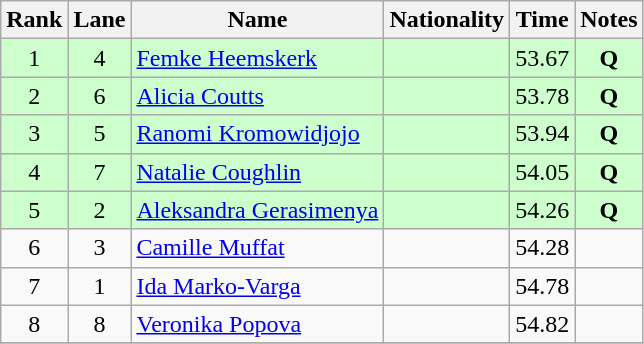<table class="wikitable sortable" style="text-align:center">
<tr>
<th>Rank</th>
<th>Lane</th>
<th>Name</th>
<th>Nationality</th>
<th>Time</th>
<th>Notes</th>
</tr>
<tr bgcolor=ccffcc>
<td>1</td>
<td>4</td>
<td align=left><a href='#'>Femke Heemskerk</a></td>
<td align=left></td>
<td>53.67</td>
<td><strong>Q</strong></td>
</tr>
<tr bgcolor=ccffcc>
<td>2</td>
<td>6</td>
<td align=left><a href='#'>Alicia Coutts</a></td>
<td align=left></td>
<td>53.78</td>
<td><strong>Q</strong></td>
</tr>
<tr bgcolor=ccffcc>
<td>3</td>
<td>5</td>
<td align=left><a href='#'>Ranomi Kromowidjojo</a></td>
<td align=left></td>
<td>53.94</td>
<td><strong>Q</strong></td>
</tr>
<tr bgcolor=ccffcc>
<td>4</td>
<td>7</td>
<td align=left><a href='#'>Natalie Coughlin</a></td>
<td align=left></td>
<td>54.05</td>
<td><strong>Q</strong></td>
</tr>
<tr bgcolor=ccffcc>
<td>5</td>
<td>2</td>
<td align=left><a href='#'>Aleksandra Gerasimenya</a></td>
<td align=left></td>
<td>54.26</td>
<td><strong>Q</strong></td>
</tr>
<tr>
<td>6</td>
<td>3</td>
<td align=left><a href='#'>Camille Muffat</a></td>
<td align=left></td>
<td>54.28</td>
<td></td>
</tr>
<tr>
<td>7</td>
<td>1</td>
<td align=left><a href='#'>Ida Marko-Varga</a></td>
<td align=left></td>
<td>54.78</td>
<td></td>
</tr>
<tr>
<td>8</td>
<td>8</td>
<td align=left><a href='#'>Veronika Popova</a></td>
<td align=left></td>
<td>54.82</td>
<td></td>
</tr>
<tr>
</tr>
</table>
